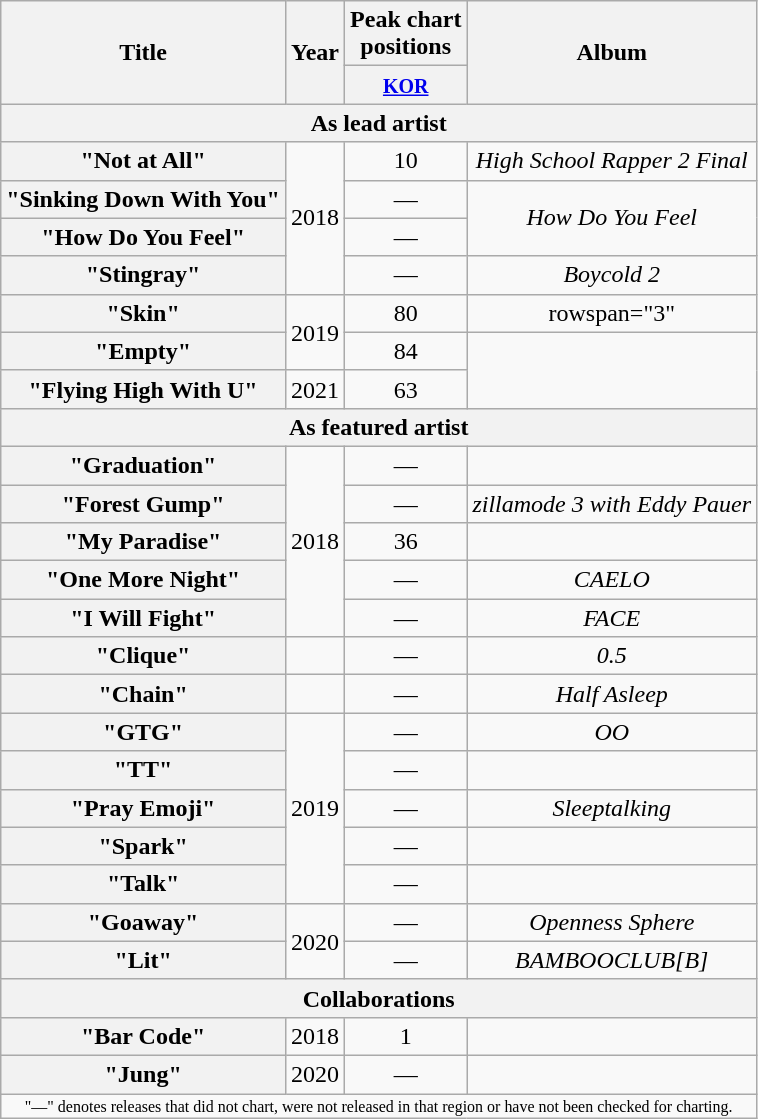<table class="wikitable plainrowheaders" style="text-align:center;">
<tr>
<th scope="col" rowspan="2">Title</th>
<th scope="col" rowspan="2">Year</th>
<th scope="col" colspan="1">Peak chart <br> positions</th>
<th scope="col" rowspan="2">Album</th>
</tr>
<tr>
<th><small><a href='#'>KOR</a></small><br></th>
</tr>
<tr>
<th scope="col" colspan="5">As lead artist</th>
</tr>
<tr>
<th scope="row">"Not at All" </th>
<td rowspan="4">2018</td>
<td>10</td>
<td><em>High School Rapper 2 Final</em></td>
</tr>
<tr>
<th scope="row">"Sinking Down With You"</th>
<td>—</td>
<td rowspan="2"><em>How Do You Feel</em></td>
</tr>
<tr>
<th scope="row">"How Do You Feel" </th>
<td>—</td>
</tr>
<tr>
<th scope="row">"Stingray" </th>
<td>—</td>
<td><em>Boycold 2</em></td>
</tr>
<tr>
<th scope="row">"Skin" </th>
<td rowspan="2">2019</td>
<td>80</td>
<td>rowspan="3" </td>
</tr>
<tr>
<th scope="row">"Empty" </th>
<td>84</td>
</tr>
<tr>
<th scope="row">"Flying High With U"</th>
<td>2021</td>
<td>63</td>
</tr>
<tr>
<th scope="col" colspan="4">As featured artist</th>
</tr>
<tr>
<th scope="row">"Graduation" </th>
<td rowspan="5">2018</td>
<td>—</td>
<td></td>
</tr>
<tr>
<th scope="row">"Forest Gump" </th>
<td>—</td>
<td><em>zillamode 3 with Eddy Pauer</em></td>
</tr>
<tr>
<th scope="row">"My Paradise" </th>
<td>36</td>
<td></td>
</tr>
<tr>
<th scope="row">"One More Night" </th>
<td>—</td>
<td><em>CAELO</em></td>
</tr>
<tr>
<th scope="row">"I Will Fight" </th>
<td>—</td>
<td><em>FACE</em></td>
</tr>
<tr>
<th scope="row">"Clique" </th>
<td></td>
<td>—</td>
<td><em>0.5</em></td>
</tr>
<tr>
<th scope="row">"Chain" </th>
<td></td>
<td>—</td>
<td><em>Half Asleep</em></td>
</tr>
<tr>
<th scope="row">"GTG" </th>
<td rowspan="5">2019</td>
<td>—</td>
<td><em>OO</em></td>
</tr>
<tr>
<th scope="row">"TT" </th>
<td>—</td>
<td></td>
</tr>
<tr>
<th scope="row">"Pray Emoji" </th>
<td>—</td>
<td><em>Sleeptalking</em></td>
</tr>
<tr>
<th scope="row">"Spark" </th>
<td>—</td>
<td></td>
</tr>
<tr>
<th scope="row">"Talk" </th>
<td>—</td>
<td></td>
</tr>
<tr>
<th scope="row">"Goaway" </th>
<td rowspan="2">2020</td>
<td>—</td>
<td><em>Openness Sphere</em></td>
</tr>
<tr>
<th scope="row">"Lit" </th>
<td>—</td>
<td><em>BAMBOOCLUB[B]</em></td>
</tr>
<tr>
<th scope="col" colspan="4">Collaborations</th>
</tr>
<tr>
<th scope="row">"Bar Code" </th>
<td>2018</td>
<td>1</td>
<td></td>
</tr>
<tr>
<th scope="row">"Jung" </th>
<td>2020</td>
<td>—</td>
<td></td>
</tr>
<tr>
<td colspan="6" style="font-size:8pt;">"—" denotes releases that did not chart, were not released in that region or have not been checked for charting.</td>
</tr>
</table>
